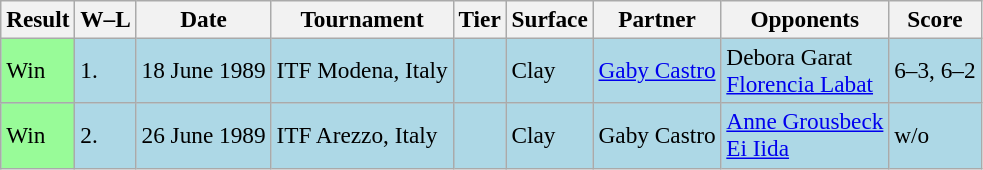<table class="sortable wikitable" style="font-size:97%">
<tr>
<th>Result</th>
<th class="unsortable">W–L</th>
<th>Date</th>
<th>Tournament</th>
<th>Tier</th>
<th>Surface</th>
<th>Partner</th>
<th>Opponents</th>
<th class="unsortable">Score</th>
</tr>
<tr style="background:lightblue;">
<td style="background:#98fb98;">Win</td>
<td>1.</td>
<td>18 June 1989</td>
<td>ITF Modena, Italy</td>
<td></td>
<td>Clay</td>
<td> <a href='#'>Gaby Castro</a></td>
<td> Debora Garat <br>  <a href='#'>Florencia Labat</a></td>
<td>6–3, 6–2</td>
</tr>
<tr style="background:lightblue;">
<td style="background:#98fb98;">Win</td>
<td>2.</td>
<td>26 June 1989</td>
<td>ITF Arezzo, Italy</td>
<td></td>
<td>Clay</td>
<td> Gaby Castro</td>
<td> <a href='#'>Anne Grousbeck</a> <br>  <a href='#'>Ei Iida</a></td>
<td>w/o</td>
</tr>
</table>
